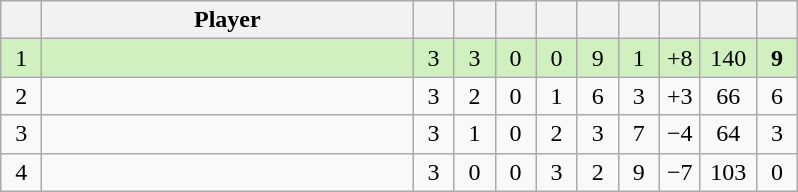<table class="wikitable" style="text-align:center; margin: 1em auto 1em auto, align:left">
<tr>
<th width=20></th>
<th width=240>Player</th>
<th width=20></th>
<th width=20></th>
<th width=20></th>
<th width=20></th>
<th width=20></th>
<th width=20></th>
<th width=20></th>
<th width=30></th>
<th width=20></th>
</tr>
<tr style="background:#D0F0C0;">
<td>1</td>
<td align=left></td>
<td>3</td>
<td>3</td>
<td>0</td>
<td>0</td>
<td>9</td>
<td>1</td>
<td>+8</td>
<td>140</td>
<td><strong>9</strong></td>
</tr>
<tr style=>
<td>2</td>
<td align=left></td>
<td>3</td>
<td>2</td>
<td>0</td>
<td>1</td>
<td>6</td>
<td>3</td>
<td>+3</td>
<td>66</td>
<td>6</td>
</tr>
<tr style=>
<td>3</td>
<td align=left></td>
<td>3</td>
<td>1</td>
<td>0</td>
<td>2</td>
<td>3</td>
<td>7</td>
<td>−4</td>
<td>64</td>
<td>3</td>
</tr>
<tr style=>
<td>4</td>
<td align=left></td>
<td>3</td>
<td>0</td>
<td>0</td>
<td>3</td>
<td>2</td>
<td>9</td>
<td>−7</td>
<td>103</td>
<td>0</td>
</tr>
</table>
